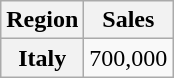<table class="wikitable sortable plainrowheaders">
<tr>
<th scope="col">Region</th>
<th scope="col">Sales</th>
</tr>
<tr>
<th scope="row">Italy</th>
<td>700,000</td>
</tr>
</table>
